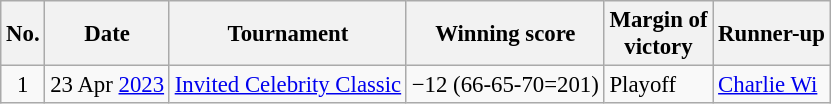<table class="wikitable" style="font-size:95%;">
<tr>
<th>No.</th>
<th>Date</th>
<th>Tournament</th>
<th>Winning score</th>
<th>Margin of<br>victory</th>
<th>Runner-up</th>
</tr>
<tr>
<td align=center>1</td>
<td align=right>23 Apr <a href='#'>2023</a></td>
<td><a href='#'>Invited Celebrity Classic</a></td>
<td>−12 (66-65-70=201)</td>
<td>Playoff</td>
<td> <a href='#'>Charlie Wi</a></td>
</tr>
</table>
